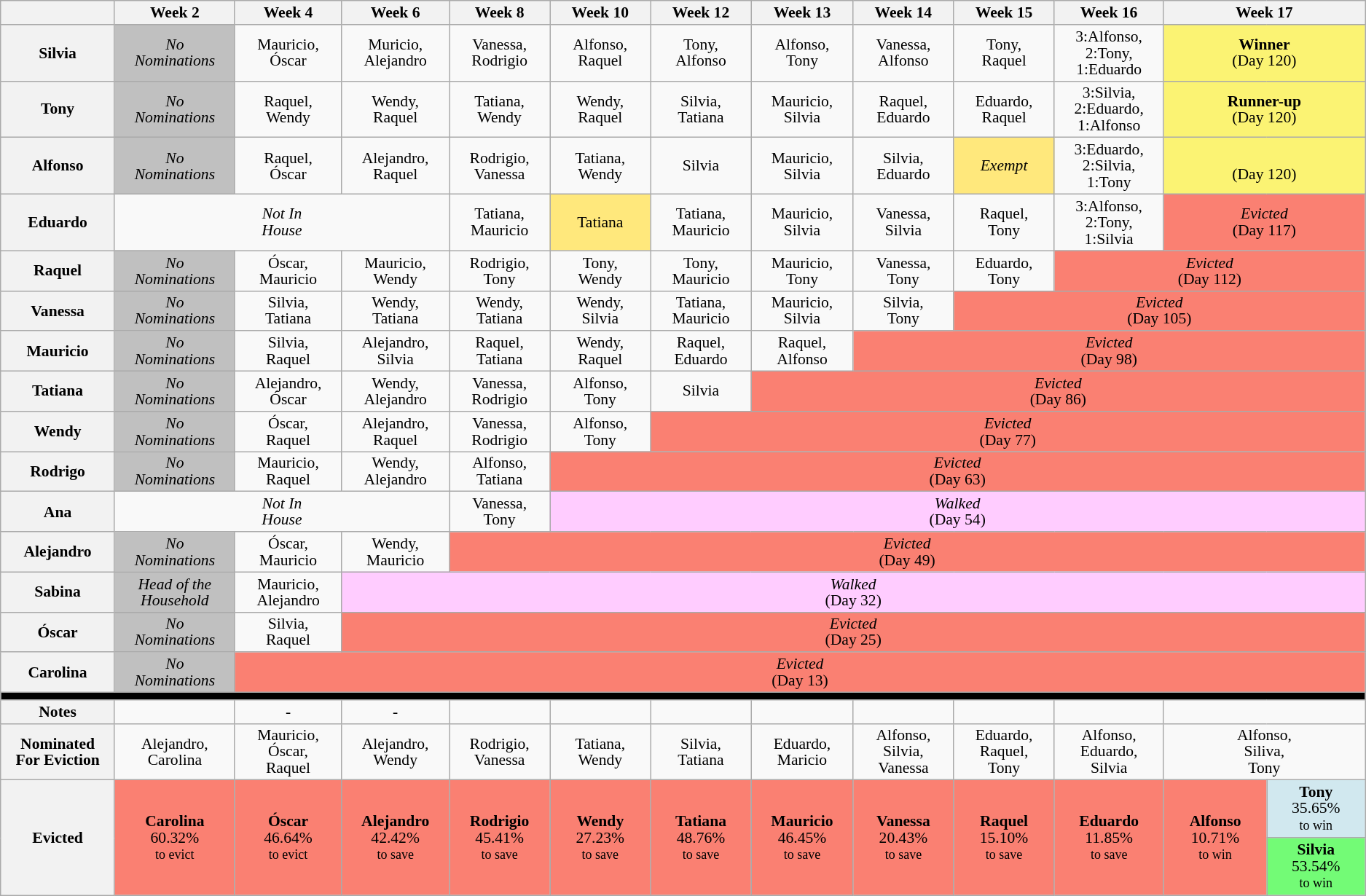<table class="wikitable" style="text-align:center; font-size:90%; line-height:15px">
<tr>
<th style="width:5%"></th>
<th style="width:5%">Week 2</th>
<th style="width:5%">Week 4</th>
<th style="width:5%">Week 6</th>
<th style="width:5%">Week 8</th>
<th style="width:5%">Week 10</th>
<th style="width:5%">Week 12</th>
<th style="width:5%">Week 13</th>
<th style="width:5%">Week 14</th>
<th style="width:5%">Week 15</th>
<th style="width:5%">Week 16</th>
<th style="width:10%" colspan="2">Week 17</th>
</tr>
<tr>
<th>Silvia</th>
<td style="background:#C0C0C0"><em>No<br>Nominations</em></td>
<td>Mauricio,<br>Óscar</td>
<td>Muricio,<br>Alejandro</td>
<td>Vanessa,<br>Rodrigio</td>
<td>Alfonso,<br>Raquel</td>
<td>Tony,<br>Alfonso</td>
<td>Alfonso,<br>Tony</td>
<td>Vanessa,<br>Alfonso</td>
<td>Tony,<br>Raquel</td>
<td>3:Alfonso,<br>2:Tony,<br>1:Eduardo</td>
<td colspan="2" style="background:#FBF373;" width:5%"><strong>Winner</strong><br>(Day 120)</td>
</tr>
<tr>
<th>Tony</th>
<td style="background:#C0C0C0"><em>No<br>Nominations</em></td>
<td>Raquel,<br>Wendy</td>
<td>Wendy,<br>Raquel</td>
<td>Tatiana,<br>Wendy</td>
<td>Wendy,<br>Raquel</td>
<td>Silvia,<br>Tatiana</td>
<td>Mauricio,<br>Silvia</td>
<td>Raquel,<br>Eduardo</td>
<td>Eduardo,<br>Raquel</td>
<td>3:Silvia,<br>2:Eduardo,<br>1:Alfonso</td>
<td colspan="2" style="background:#FBF373;"><strong>Runner-up</strong><br>(Day 120)</td>
</tr>
<tr>
<th>Alfonso</th>
<td style="background:#C0C0C0"><em>No<br>Nominations</em></td>
<td>Raquel,<br>Óscar</td>
<td>Alejandro,<br>Raquel</td>
<td>Rodrigio,<br>Vanessa</td>
<td>Tatiana,<br>Wendy</td>
<td>Silvia</td>
<td>Mauricio,<br>Silvia</td>
<td>Silvia,<br>Eduardo</td>
<td style="background:#FFE87C"><em>Exempt</em></td>
<td>3:Eduardo,<br>2:Silvia,<br>1:Tony</td>
<td colspan="2" style="background:#FBF373;"><br>(Day 120)</td>
</tr>
<tr>
<th>Eduardo</th>
<td colspan=3><em>Not In<br>House</em></td>
<td>Tatiana,<br>Mauricio</td>
<td style="background:#FFE87C">Tatiana</td>
<td>Tatiana,<br>Mauricio</td>
<td>Mauricio,<br>Silvia</td>
<td>Vanessa,<br>Silvia</td>
<td>Raquel,<br>Tony</td>
<td>3:Alfonso,<br>2:Tony,<br>1:Silvia</td>
<td colspan="2" style="background:#FA8072"><em>Evicted</em><br>(Day 117)</td>
</tr>
<tr>
<th>Raquel</th>
<td style="background:#C0C0C0"><em>No<br>Nominations</em></td>
<td>Óscar,<br>Mauricio</td>
<td>Mauricio,<br>Wendy</td>
<td>Rodrigio,<br>Tony</td>
<td>Tony,<br>Wendy</td>
<td>Tony,<br>Mauricio</td>
<td>Mauricio,<br>Tony</td>
<td>Vanessa,<br>Tony</td>
<td>Eduardo,<br>Tony</td>
<td colspan="3" style="background:#FA8072"><em>Evicted</em><br>(Day 112)</td>
</tr>
<tr>
<th>Vanessa</th>
<td style="background:#C0C0C0"><em>No<br>Nominations</em></td>
<td>Silvia,<br>Tatiana</td>
<td>Wendy,<br>Tatiana</td>
<td>Wendy,<br>Tatiana</td>
<td>Wendy,<br>Silvia</td>
<td>Tatiana,<br>Mauricio</td>
<td>Mauricio,<br>Silvia</td>
<td>Silvia,<br>Tony</td>
<td colspan="4" style="background:#FA8072"><em>Evicted</em><br>(Day 105)</td>
</tr>
<tr>
<th>Mauricio</th>
<td style="background:#C0C0C0"><em>No<br>Nominations</em></td>
<td>Silvia,<br>Raquel</td>
<td>Alejandro,<br>Silvia</td>
<td>Raquel,<br>Tatiana</td>
<td>Wendy,<br>Raquel</td>
<td>Raquel,<br>Eduardo</td>
<td>Raquel,<br>Alfonso</td>
<td colspan="5" style="background:#FA8072"><em>Evicted</em><br>(Day 98)</td>
</tr>
<tr>
<th>Tatiana</th>
<td style="background:#C0C0C0"><em>No<br>Nominations</em></td>
<td>Alejandro,<br>Óscar</td>
<td>Wendy,<br>Alejandro</td>
<td>Vanessa,<br>Rodrigio</td>
<td>Alfonso,<br>Tony</td>
<td>Silvia</td>
<td colspan="6" style="background:#FA8072"><em>Evicted</em><br>(Day 86)</td>
</tr>
<tr>
<th>Wendy</th>
<td style="background:#C0C0C0"><em>No<br>Nominations</em></td>
<td>Óscar,<br>Raquel</td>
<td>Alejandro,<br>Raquel</td>
<td>Vanessa,<br>Rodrigio</td>
<td>Alfonso,<br>Tony</td>
<td colspan="7" style="background:#FA8072"><em>Evicted</em><br>(Day 77)</td>
</tr>
<tr>
<th>Rodrigo</th>
<td style="background:#C0C0C0"><em>No<br>Nominations</em></td>
<td>Mauricio,<br>Raquel</td>
<td>Wendy,<br>Alejandro</td>
<td>Alfonso,<br>Tatiana</td>
<td colspan="8" style="background:#FA8072"><em>Evicted</em><br>(Day 63)</td>
</tr>
<tr>
<th>Ana</th>
<td colspan=3><em>Not In<br>House</em></td>
<td>Vanessa,<br>Tony</td>
<td colspan="8" style="background:#FFCCFF"><em>Walked</em><br>(Day 54)</td>
</tr>
<tr>
<th>Alejandro</th>
<td style="background:#C0C0C0"><em>No<br>Nominations</em></td>
<td>Óscar,<br>Mauricio</td>
<td>Wendy,<br>Mauricio</td>
<td colspan="9" style="background:#FA8072"><em>Evicted</em><br>(Day 49)</td>
</tr>
<tr>
<th>Sabina</th>
<td style="background:#C0C0C0"><em>Head of the Household</em></td>
<td>Mauricio,<br>Alejandro</td>
<td style="background:#FFCCFF" colspan=10><em>Walked</em><br>(Day 32)</td>
</tr>
<tr>
<th>Óscar</th>
<td style="background:#C0C0C0"><em>No<br>Nominations</em></td>
<td>Silvia,<br>Raquel</td>
<td style="background:#FA8072" colspan=10><em>Evicted</em><br>(Day 25)</td>
</tr>
<tr>
<th>Carolina</th>
<td style="background:#C0C0C0"><em>No<br>Nominations</em></td>
<td style="background:#FA8072" colspan=11><em>Evicted</em><br>(Day 13)</td>
</tr>
<tr>
<td style="background:#000000" colspan=13></td>
</tr>
<tr>
<th>Notes</th>
<td></td>
<td>-</td>
<td>-</td>
<td></td>
<td></td>
<td></td>
<td></td>
<td></td>
<td></td>
<td></td>
<td colspan=2></td>
</tr>
<tr>
<th>Nominated<br>For Eviction</th>
<td>Alejandro,<br>Carolina</td>
<td>Mauricio,<br>Óscar,<br>Raquel</td>
<td>Alejandro,<br>Wendy</td>
<td>Rodrigio,<br>Vanessa</td>
<td>Tatiana,<br>Wendy</td>
<td>Silvia,<br>Tatiana</td>
<td>Eduardo,<br>Maricio</td>
<td>Alfonso,<br>Silvia,<br>Vanessa</td>
<td>Eduardo,<br>Raquel,<br>Tony</td>
<td>Alfonso,<br>Eduardo,<br>Silvia</td>
<td colspan=2>Alfonso,<br>Siliva,<br>Tony</td>
</tr>
<tr>
<th rowspan=2>Evicted</th>
<td style="background:#FA8072" rowspan=2><strong>Carolina</strong><br>60.32%<br><small>to evict</small></td>
<td style="background:#FA8072" rowspan=2><strong>Óscar</strong><br>46.64%<br><small>to evict</small></td>
<td style="background:#FA8072" rowspan=2><strong>Alejandro</strong><br>42.42%<br><small>to save</small></td>
<td style="background:#FA8072" rowspan=2><strong>Rodrigio</strong><br>45.41%<br><small>to save</small></td>
<td style="background:#FA8072" rowspan=2><strong>Wendy</strong><br>27.23%<br><small>to save</small></td>
<td style="background:#FA8072" rowspan=2><strong>Tatiana</strong><br>48.76%<br><small>to save</small></td>
<td style="background:#FA8072" rowspan=2><strong>Mauricio</strong><br>46.45%<br><small>to save</small></td>
<td style="background:#FA8072" rowspan=2><strong>Vanessa</strong><br>20.43%<br><small>to save</small></td>
<td style="background:#FA8072" rowspan=2><strong>Raquel</strong><br>15.10%<br><small>to save</small></td>
<td style="background:#FA8072" rowspan=2><strong>Eduardo</strong><br>11.85%<br><small>to save</small></td>
<td style="background:#FA8072" rowspan=2><strong>Alfonso</strong><br>10.71%<br><small>to win</small></td>
<td style="background:#D1E8EF"><strong>Tony</strong><br>35.65%<br><small>to win</small></td>
</tr>
<tr>
<td style="background:#73FB76"><strong>Silvia</strong><br>53.54%<br><small>to win</small></td>
</tr>
</table>
